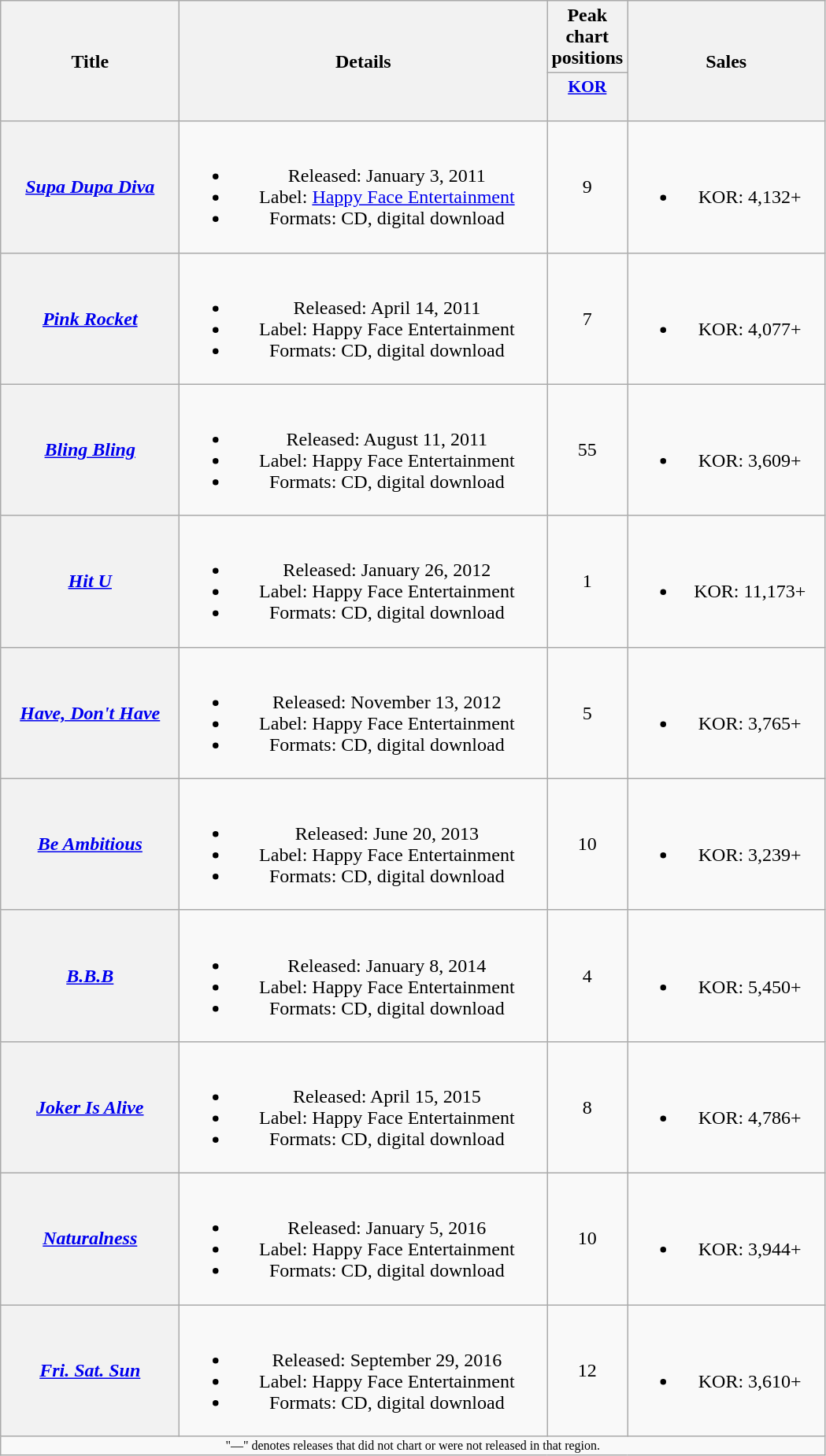<table class="wikitable plainrowheaders" style="text-align:center;">
<tr>
<th scope="col" rowspan="2" style="width:9em;">Title</th>
<th scope="col" rowspan="2" style="width:19em;">Details</th>
<th scope="col" colspan="1">Peak chart<br>positions</th>
<th scope="col" rowspan="2" style="width:10em;">Sales</th>
</tr>
<tr>
<th scope="col" style="width:3.5em;font-size:90%;"><a href='#'>KOR</a><br><br></th>
</tr>
<tr>
<th scope="row"><em><a href='#'>Supa Dupa Diva</a></em></th>
<td><br><ul><li>Released: January 3, 2011 </li><li>Label: <a href='#'>Happy Face Entertainment</a></li><li>Formats: CD, digital download</li></ul></td>
<td>9</td>
<td><br><ul><li>KOR: 4,132+</li></ul></td>
</tr>
<tr>
<th scope="row"><em><a href='#'>Pink Rocket</a></em></th>
<td><br><ul><li>Released: April 14, 2011 </li><li>Label: Happy Face Entertainment</li><li>Formats: CD, digital download</li></ul></td>
<td>7</td>
<td><br><ul><li>KOR: 4,077+</li></ul></td>
</tr>
<tr>
<th scope="row"><em><a href='#'>Bling Bling</a></em></th>
<td><br><ul><li>Released: August 11, 2011 </li><li>Label: Happy Face Entertainment</li><li>Formats: CD, digital download</li></ul></td>
<td>55</td>
<td><br><ul><li>KOR: 3,609+</li></ul></td>
</tr>
<tr>
<th scope="row"><em><a href='#'>Hit U</a></em></th>
<td><br><ul><li>Released: January 26, 2012 </li><li>Label: Happy Face Entertainment</li><li>Formats: CD, digital download</li></ul></td>
<td>1</td>
<td><br><ul><li>KOR: 11,173+</li></ul></td>
</tr>
<tr>
<th scope="row"><em><a href='#'>Have, Don't Have</a></em></th>
<td><br><ul><li>Released: November 13, 2012 </li><li>Label: Happy Face Entertainment</li><li>Formats: CD, digital download</li></ul></td>
<td>5</td>
<td><br><ul><li>KOR: 3,765+</li></ul></td>
</tr>
<tr>
<th scope="row"><em><a href='#'>Be Ambitious</a></em></th>
<td><br><ul><li>Released: June 20, 2013 </li><li>Label: Happy Face Entertainment</li><li>Formats: CD, digital download</li></ul></td>
<td>10</td>
<td><br><ul><li>KOR: 3,239+</li></ul></td>
</tr>
<tr>
<th scope="row"><em><a href='#'>B.B.B</a></em></th>
<td><br><ul><li>Released: January 8, 2014 </li><li>Label: Happy Face Entertainment</li><li>Formats: CD, digital download</li></ul></td>
<td>4</td>
<td><br><ul><li>KOR: 5,450+</li></ul></td>
</tr>
<tr>
<th scope="row"><em><a href='#'>Joker Is Alive</a></em></th>
<td><br><ul><li>Released: April 15, 2015 </li><li>Label: Happy Face Entertainment</li><li>Formats: CD, digital download</li></ul></td>
<td>8</td>
<td><br><ul><li>KOR: 4,786+</li></ul></td>
</tr>
<tr>
<th scope="row"><em><a href='#'>Naturalness</a></em></th>
<td><br><ul><li>Released: January 5, 2016 </li><li>Label: Happy Face Entertainment</li><li>Formats: CD, digital download</li></ul></td>
<td>10</td>
<td><br><ul><li>KOR: 3,944+</li></ul></td>
</tr>
<tr>
<th scope="row"><em><a href='#'>Fri. Sat. Sun</a></em></th>
<td><br><ul><li>Released: September 29, 2016 </li><li>Label: Happy Face Entertainment</li><li>Formats: CD, digital download</li></ul></td>
<td>12</td>
<td><br><ul><li>KOR: 3,610+</li></ul></td>
</tr>
<tr>
<td colspan="4" style="font-size:8pt;">"—" denotes releases that did not chart or were not released in that region.</td>
</tr>
</table>
